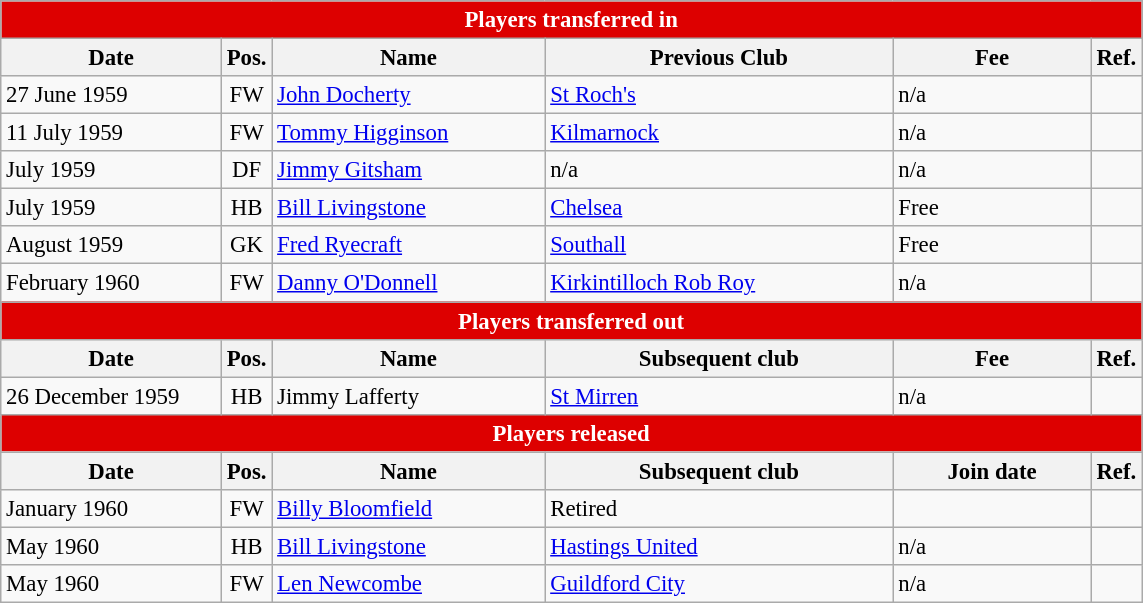<table class="wikitable" style="font-size:95%;" cellpadding="1">
<tr>
<th colspan="6" style="background:#d00; color:white; text-align:center;">Players transferred in</th>
</tr>
<tr>
<th style="width:140px;">Date</th>
<th style="width:25px;">Pos.</th>
<th style="width:175px;">Name</th>
<th style="width:225px;">Previous Club</th>
<th style="width:125px;">Fee</th>
<th style="width:25px;">Ref.</th>
</tr>
<tr>
<td>27 June 1959</td>
<td style="text-align:center;">FW</td>
<td> <a href='#'>John Docherty</a></td>
<td> <a href='#'>St Roch's</a></td>
<td>n/a</td>
<td></td>
</tr>
<tr>
<td>11 July 1959</td>
<td style="text-align:center;">FW</td>
<td> <a href='#'>Tommy Higginson</a></td>
<td> <a href='#'>Kilmarnock</a></td>
<td>n/a</td>
<td></td>
</tr>
<tr>
<td>July 1959</td>
<td style="text-align:center;">DF</td>
<td> <a href='#'>Jimmy Gitsham</a></td>
<td>n/a</td>
<td>n/a</td>
<td></td>
</tr>
<tr>
<td>July 1959</td>
<td style="text-align:center;">HB</td>
<td> <a href='#'>Bill Livingstone</a></td>
<td> <a href='#'>Chelsea</a></td>
<td>Free</td>
<td></td>
</tr>
<tr>
<td>August 1959</td>
<td style="text-align:center;">GK</td>
<td> <a href='#'>Fred Ryecraft</a></td>
<td> <a href='#'>Southall</a></td>
<td>Free</td>
<td></td>
</tr>
<tr>
<td>February 1960</td>
<td style="text-align:center;">FW</td>
<td> <a href='#'>Danny O'Donnell</a></td>
<td> <a href='#'>Kirkintilloch Rob Roy</a></td>
<td>n/a</td>
<td></td>
</tr>
<tr>
<th colspan="6" style="background:#d00; color:white; text-align:center;">Players transferred out</th>
</tr>
<tr>
<th>Date</th>
<th>Pos.</th>
<th>Name</th>
<th>Subsequent club</th>
<th>Fee</th>
<th>Ref.</th>
</tr>
<tr>
<td>26 December 1959</td>
<td style="text-align:center;">HB</td>
<td> Jimmy Lafferty</td>
<td> <a href='#'>St Mirren</a></td>
<td>n/a</td>
<td></td>
</tr>
<tr>
<th colspan="6" style="background:#d00; color:white; text-align:center;">Players released</th>
</tr>
<tr>
<th>Date</th>
<th>Pos.</th>
<th>Name</th>
<th>Subsequent club</th>
<th>Join date</th>
<th>Ref.</th>
</tr>
<tr>
<td>January 1960</td>
<td style="text-align:center;">FW</td>
<td> <a href='#'>Billy Bloomfield</a></td>
<td>Retired</td>
<td></td>
<td></td>
</tr>
<tr>
<td>May 1960</td>
<td style="text-align:center;">HB</td>
<td> <a href='#'>Bill Livingstone</a></td>
<td> <a href='#'>Hastings United</a></td>
<td>n/a</td>
<td></td>
</tr>
<tr>
<td>May 1960</td>
<td style="text-align:center;">FW</td>
<td> <a href='#'>Len Newcombe</a></td>
<td> <a href='#'>Guildford City</a></td>
<td>n/a</td>
<td></td>
</tr>
</table>
